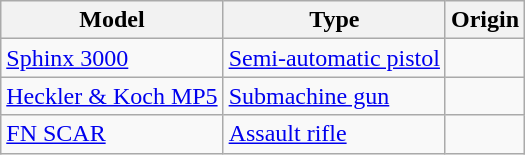<table class="wikitable">
<tr>
<th>Model</th>
<th>Type</th>
<th>Origin</th>
</tr>
<tr>
<td><a href='#'>Sphinx 3000</a></td>
<td><a href='#'>Semi-automatic pistol</a></td>
<td></td>
</tr>
<tr>
<td><a href='#'>Heckler & Koch MP5</a></td>
<td><a href='#'>Submachine gun</a></td>
<td></td>
</tr>
<tr>
<td><a href='#'>FN SCAR</a></td>
<td><a href='#'>Assault rifle</a></td>
<td></td>
</tr>
</table>
